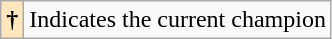<table class="wikitable">
<tr>
<th style="background-color: #ffe6bd">†</th>
<td>Indicates the current champion</td>
</tr>
</table>
